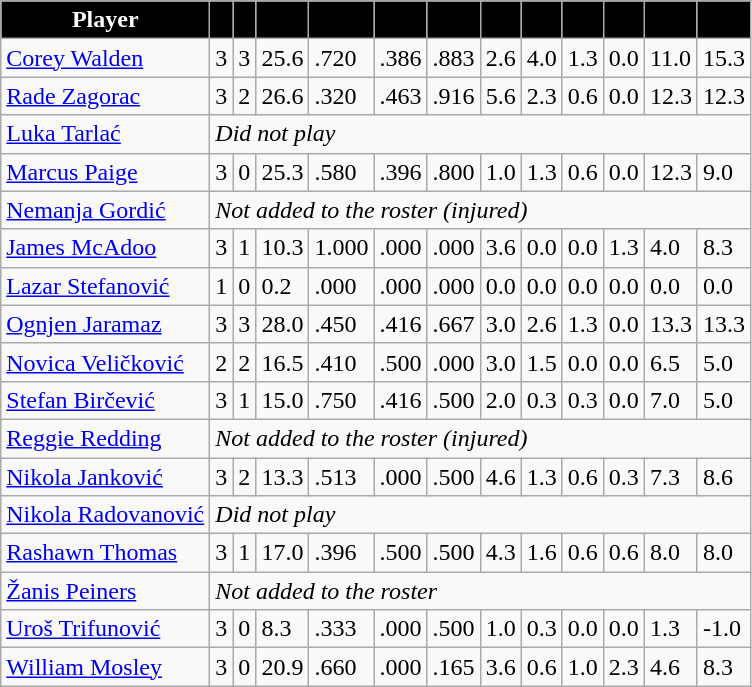<table class="wikitable sortable">
<tr>
<th style="background:#000000; color:white; text-align:center;">Player</th>
<th style="background:#000000; color:white; text-align:center;"></th>
<th style="background:#000000; color:white; text-align:center;"></th>
<th style="background:#000000; color:white; text-align:center;"></th>
<th style="background:#000000; color:white; text-align:center;"></th>
<th style="background:#000000; color:white; text-align:center;"></th>
<th style="background:#000000; color:white; text-align:center;"></th>
<th style="background:#000000; color:white; text-align:center;"></th>
<th style="background:#000000; color:white; text-align:center;"></th>
<th style="background:#000000; color:white; text-align:center;"></th>
<th style="background:#000000; color:white; text-align:center;"></th>
<th style="background:#000000; color:white; text-align:center;"></th>
<th style="background:#000000; color:white; text-align:center;"></th>
</tr>
<tr>
<td><a href='#'>Corey Walden</a></td>
<td>3</td>
<td>3</td>
<td>25.6</td>
<td>.720</td>
<td>.386</td>
<td>.883</td>
<td>2.6</td>
<td>4.0</td>
<td>1.3</td>
<td>0.0</td>
<td>11.0</td>
<td>15.3</td>
</tr>
<tr>
<td><a href='#'>Rade Zagorac</a></td>
<td>3</td>
<td>2</td>
<td>26.6</td>
<td>.320</td>
<td>.463</td>
<td>.916</td>
<td>5.6</td>
<td>2.3</td>
<td>0.6</td>
<td>0.0</td>
<td>12.3</td>
<td>12.3</td>
</tr>
<tr>
<td><a href='#'>Luka Tarlać</a></td>
<td colspan="12"><em>Did not play</em></td>
</tr>
<tr>
<td><a href='#'>Marcus Paige</a></td>
<td>3</td>
<td>0</td>
<td>25.3</td>
<td>.580</td>
<td>.396</td>
<td>.800</td>
<td>1.0</td>
<td>1.3</td>
<td>0.6</td>
<td>0.0</td>
<td>12.3</td>
<td>9.0</td>
</tr>
<tr>
<td><a href='#'>Nemanja Gordić</a></td>
<td colspan="12"><em>Not added to the roster (injured)</em></td>
</tr>
<tr>
<td><a href='#'>James McAdoo</a></td>
<td>3</td>
<td>1</td>
<td>10.3</td>
<td>1.000</td>
<td>.000</td>
<td>.000</td>
<td>3.6</td>
<td>0.0</td>
<td>0.0</td>
<td>1.3</td>
<td>4.0</td>
<td>8.3</td>
</tr>
<tr>
<td><a href='#'>Lazar Stefanović</a></td>
<td>1</td>
<td>0</td>
<td>0.2</td>
<td>.000</td>
<td>.000</td>
<td>.000</td>
<td>0.0</td>
<td>0.0</td>
<td>0.0</td>
<td>0.0</td>
<td>0.0</td>
<td>0.0</td>
</tr>
<tr>
<td><a href='#'>Ognjen Jaramaz</a></td>
<td>3</td>
<td>3</td>
<td>28.0</td>
<td>.450</td>
<td>.416</td>
<td>.667</td>
<td>3.0</td>
<td>2.6</td>
<td>1.3</td>
<td>0.0</td>
<td>13.3</td>
<td>13.3</td>
</tr>
<tr>
<td><a href='#'>Novica Veličković</a></td>
<td>2</td>
<td>2</td>
<td>16.5</td>
<td>.410</td>
<td>.500</td>
<td>.000</td>
<td>3.0</td>
<td>1.5</td>
<td>0.0</td>
<td>0.0</td>
<td>6.5</td>
<td>5.0</td>
</tr>
<tr>
<td><a href='#'>Stefan Birčević</a></td>
<td>3</td>
<td>1</td>
<td>15.0</td>
<td>.750</td>
<td>.416</td>
<td>.500</td>
<td>2.0</td>
<td>0.3</td>
<td>0.3</td>
<td>0.0</td>
<td>7.0</td>
<td>5.0</td>
</tr>
<tr>
<td><a href='#'>Reggie Redding</a></td>
<td colspan="12"><em>Not added to the roster (injured)</em></td>
</tr>
<tr>
<td><a href='#'>Nikola Janković</a></td>
<td>3</td>
<td>2</td>
<td>13.3</td>
<td>.513</td>
<td>.000</td>
<td>.500</td>
<td>4.6</td>
<td>1.3</td>
<td>0.6</td>
<td>0.3</td>
<td>7.3</td>
<td>8.6</td>
</tr>
<tr>
<td><a href='#'>Nikola Radovanović</a></td>
<td colspan="12"><em>Did not play</em></td>
</tr>
<tr>
<td><a href='#'>Rashawn Thomas</a></td>
<td>3</td>
<td>1</td>
<td>17.0</td>
<td>.396</td>
<td>.500</td>
<td>.500</td>
<td>4.3</td>
<td>1.6</td>
<td>0.6</td>
<td>0.6</td>
<td>8.0</td>
<td>8.0</td>
</tr>
<tr>
<td><a href='#'>Žanis Peiners</a></td>
<td colspan="12"><em>Not added to the roster</em></td>
</tr>
<tr>
<td><a href='#'>Uroš Trifunović</a></td>
<td>3</td>
<td>0</td>
<td>8.3</td>
<td>.333</td>
<td>.000</td>
<td>.500</td>
<td>1.0</td>
<td>0.3</td>
<td>0.0</td>
<td>0.0</td>
<td>1.3</td>
<td>-1.0</td>
</tr>
<tr>
<td><a href='#'>William Mosley</a></td>
<td>3</td>
<td>0</td>
<td>20.9</td>
<td>.660</td>
<td>.000</td>
<td>.165</td>
<td>3.6</td>
<td>0.6</td>
<td>1.0</td>
<td>2.3</td>
<td>4.6</td>
<td>8.3</td>
</tr>
</table>
